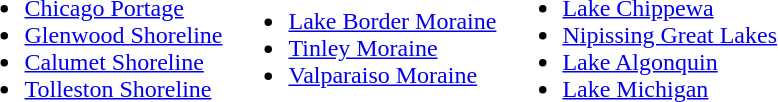<table>
<tr>
<td><br><ul><li><a href='#'>Chicago Portage</a></li><li><a href='#'>Glenwood Shoreline</a></li><li><a href='#'>Calumet Shoreline</a></li><li><a href='#'>Tolleston Shoreline</a></li></ul></td>
<td><br><ul><li><a href='#'>Lake Border Moraine</a></li><li><a href='#'>Tinley Moraine</a></li><li><a href='#'>Valparaiso Moraine</a></li></ul></td>
<td><br><ul><li><a href='#'>Lake Chippewa</a></li><li><a href='#'>Nipissing Great Lakes</a></li><li><a href='#'>Lake Algonquin</a></li><li><a href='#'>Lake Michigan</a></li></ul></td>
</tr>
</table>
